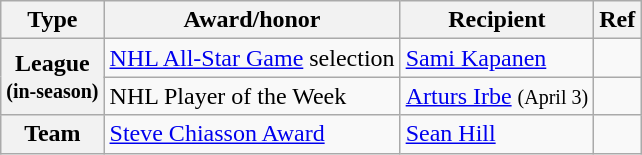<table class="wikitable">
<tr>
<th scope="col">Type</th>
<th scope="col">Award/honor</th>
<th scope="col">Recipient</th>
<th scope="col">Ref</th>
</tr>
<tr>
<th scope="row" rowspan="2">League<br><small>(in-season)</small></th>
<td><a href='#'>NHL All-Star Game</a> selection</td>
<td><a href='#'>Sami Kapanen</a></td>
<td></td>
</tr>
<tr>
<td>NHL Player of the Week</td>
<td><a href='#'>Arturs Irbe</a> <small>(April 3)</small></td>
<td></td>
</tr>
<tr>
<th scope="row">Team</th>
<td><a href='#'>Steve Chiasson Award</a></td>
<td><a href='#'>Sean Hill</a></td>
<td></td>
</tr>
</table>
